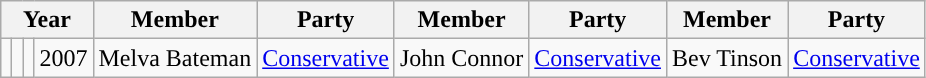<table class="wikitable">
<tr>
<th colspan="4">Year</th>
<th>Member</th>
<th>Party</th>
<th>Member</th>
<th>Party</th>
<th>Member</th>
<th>Party</th>
</tr>
<tr>
<td style="background-color: "></td>
<td style="background-color: "></td>
<td style="background-color: "></td>
<td>2007</td>
<td>Melva Bateman</td>
<td><a href='#'>Conservative</a></td>
<td>John Connor</td>
<td><a href='#'>Conservative</a></td>
<td>Bev Tinson</td>
<td><a href='#'>Conservative</a></td>
</tr>
</table>
